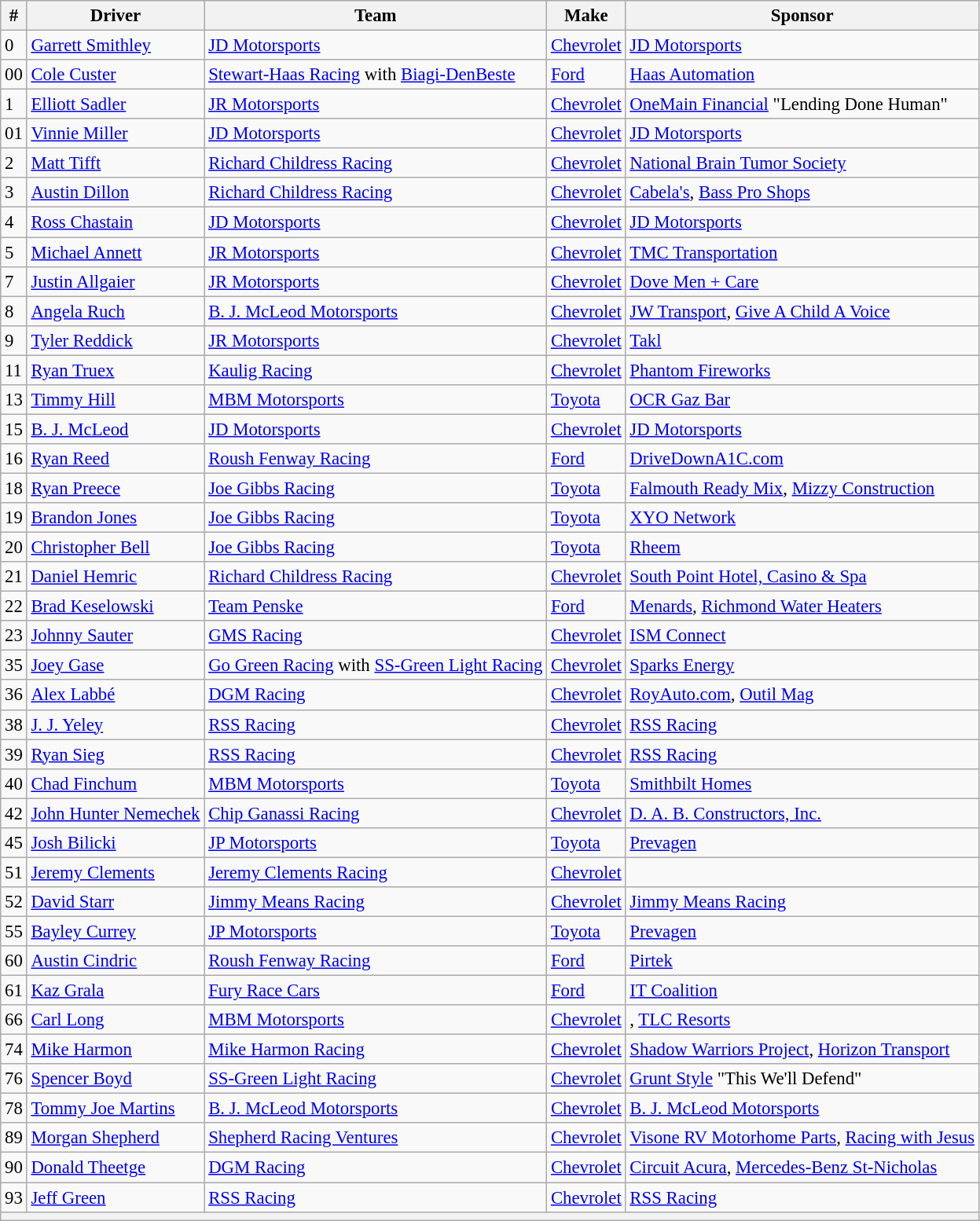<table class="wikitable" style="font-size:95%">
<tr>
<th>#</th>
<th>Driver</th>
<th>Team</th>
<th>Make</th>
<th>Sponsor</th>
</tr>
<tr>
<td>0</td>
<td><a href='#'>Garrett Smithley</a></td>
<td><a href='#'>JD Motorsports</a></td>
<td><a href='#'>Chevrolet</a></td>
<td><a href='#'>JD Motorsports</a></td>
</tr>
<tr>
<td>00</td>
<td><a href='#'>Cole Custer</a></td>
<td><a href='#'>Stewart-Haas Racing</a> with <a href='#'>Biagi-DenBeste</a></td>
<td><a href='#'>Ford</a></td>
<td><a href='#'>Haas Automation</a></td>
</tr>
<tr>
<td>1</td>
<td><a href='#'>Elliott Sadler</a></td>
<td><a href='#'>JR Motorsports</a></td>
<td><a href='#'>Chevrolet</a></td>
<td><a href='#'>OneMain Financial</a> "Lending Done Human"</td>
</tr>
<tr>
<td>01</td>
<td><a href='#'>Vinnie Miller</a></td>
<td><a href='#'>JD Motorsports</a></td>
<td><a href='#'>Chevrolet</a></td>
<td><a href='#'>JD Motorsports</a></td>
</tr>
<tr>
<td>2</td>
<td><a href='#'>Matt Tifft</a></td>
<td><a href='#'>Richard Childress Racing</a></td>
<td><a href='#'>Chevrolet</a></td>
<td><a href='#'>National Brain Tumor Society</a></td>
</tr>
<tr>
<td>3</td>
<td><a href='#'>Austin Dillon</a></td>
<td><a href='#'>Richard Childress Racing</a></td>
<td><a href='#'>Chevrolet</a></td>
<td><a href='#'>Cabela's</a>, <a href='#'>Bass Pro Shops</a></td>
</tr>
<tr>
<td>4</td>
<td><a href='#'>Ross Chastain</a></td>
<td><a href='#'>JD Motorsports</a></td>
<td><a href='#'>Chevrolet</a></td>
<td><a href='#'>JD Motorsports</a></td>
</tr>
<tr>
<td>5</td>
<td><a href='#'>Michael Annett</a></td>
<td><a href='#'>JR Motorsports</a></td>
<td><a href='#'>Chevrolet</a></td>
<td><a href='#'>TMC Transportation</a></td>
</tr>
<tr>
<td>7</td>
<td><a href='#'>Justin Allgaier</a></td>
<td><a href='#'>JR Motorsports</a></td>
<td><a href='#'>Chevrolet</a></td>
<td><a href='#'>Dove Men + Care</a></td>
</tr>
<tr>
<td>8</td>
<td><a href='#'>Angela Ruch</a></td>
<td><a href='#'>B. J. McLeod Motorsports</a></td>
<td><a href='#'>Chevrolet</a></td>
<td><a href='#'>JW Transport</a>, <a href='#'>Give A Child A Voice</a></td>
</tr>
<tr>
<td>9</td>
<td><a href='#'>Tyler Reddick</a></td>
<td><a href='#'>JR Motorsports</a></td>
<td><a href='#'>Chevrolet</a></td>
<td><a href='#'>Takl</a></td>
</tr>
<tr>
<td>11</td>
<td><a href='#'>Ryan Truex</a></td>
<td><a href='#'>Kaulig Racing</a></td>
<td><a href='#'>Chevrolet</a></td>
<td><a href='#'>Phantom Fireworks</a></td>
</tr>
<tr>
<td>13</td>
<td><a href='#'>Timmy Hill</a></td>
<td><a href='#'>MBM Motorsports</a></td>
<td><a href='#'>Toyota</a></td>
<td><a href='#'>OCR Gaz Bar</a></td>
</tr>
<tr>
<td>15</td>
<td><a href='#'>B. J. McLeod</a></td>
<td><a href='#'>JD Motorsports</a></td>
<td><a href='#'>Chevrolet</a></td>
<td><a href='#'>JD Motorsports</a></td>
</tr>
<tr>
<td>16</td>
<td><a href='#'>Ryan Reed</a></td>
<td><a href='#'>Roush Fenway Racing</a></td>
<td><a href='#'>Ford</a></td>
<td><a href='#'>DriveDownA1C.com</a></td>
</tr>
<tr>
<td>18</td>
<td><a href='#'>Ryan Preece</a></td>
<td><a href='#'>Joe Gibbs Racing</a></td>
<td><a href='#'>Toyota</a></td>
<td><a href='#'>Falmouth Ready Mix</a>, <a href='#'>Mizzy Construction</a></td>
</tr>
<tr>
<td>19</td>
<td><a href='#'>Brandon Jones</a></td>
<td><a href='#'>Joe Gibbs Racing</a></td>
<td><a href='#'>Toyota</a></td>
<td><a href='#'>XYO Network</a></td>
</tr>
<tr>
<td>20</td>
<td><a href='#'>Christopher Bell</a></td>
<td><a href='#'>Joe Gibbs Racing</a></td>
<td><a href='#'>Toyota</a></td>
<td><a href='#'>Rheem</a></td>
</tr>
<tr>
<td>21</td>
<td><a href='#'>Daniel Hemric</a></td>
<td><a href='#'>Richard Childress Racing</a></td>
<td><a href='#'>Chevrolet</a></td>
<td><a href='#'>South Point Hotel, Casino & Spa</a></td>
</tr>
<tr>
<td>22</td>
<td><a href='#'>Brad Keselowski</a></td>
<td><a href='#'>Team Penske</a></td>
<td><a href='#'>Ford</a></td>
<td><a href='#'>Menards</a>, <a href='#'>Richmond Water Heaters</a></td>
</tr>
<tr>
<td>23</td>
<td><a href='#'>Johnny Sauter</a></td>
<td><a href='#'>GMS Racing</a></td>
<td><a href='#'>Chevrolet</a></td>
<td><a href='#'>ISM Connect</a></td>
</tr>
<tr>
<td>35</td>
<td><a href='#'>Joey Gase</a></td>
<td><a href='#'>Go Green Racing</a> with <a href='#'>SS-Green Light Racing</a></td>
<td><a href='#'>Chevrolet</a></td>
<td><a href='#'>Sparks Energy</a></td>
</tr>
<tr>
<td>36</td>
<td><a href='#'>Alex Labbé</a></td>
<td><a href='#'>DGM Racing</a></td>
<td><a href='#'>Chevrolet</a></td>
<td><a href='#'>RoyAuto.com</a>, <a href='#'>Outil Mag</a></td>
</tr>
<tr>
<td>38</td>
<td><a href='#'>J. J. Yeley</a></td>
<td><a href='#'>RSS Racing</a></td>
<td><a href='#'>Chevrolet</a></td>
<td><a href='#'>RSS Racing</a></td>
</tr>
<tr>
<td>39</td>
<td><a href='#'>Ryan Sieg</a></td>
<td><a href='#'>RSS Racing</a></td>
<td><a href='#'>Chevrolet</a></td>
<td><a href='#'>RSS Racing</a></td>
</tr>
<tr>
<td>40</td>
<td><a href='#'>Chad Finchum</a></td>
<td><a href='#'>MBM Motorsports</a></td>
<td><a href='#'>Toyota</a></td>
<td><a href='#'>Smithbilt Homes</a></td>
</tr>
<tr>
<td>42</td>
<td><a href='#'>John Hunter Nemechek</a></td>
<td><a href='#'>Chip Ganassi Racing</a></td>
<td><a href='#'>Chevrolet</a></td>
<td><a href='#'>D. A. B. Constructors, Inc.</a></td>
</tr>
<tr>
<td>45</td>
<td><a href='#'>Josh Bilicki</a></td>
<td><a href='#'>JP Motorsports</a></td>
<td><a href='#'>Toyota</a></td>
<td><a href='#'>Prevagen</a></td>
</tr>
<tr>
<td>51</td>
<td><a href='#'>Jeremy Clements</a></td>
<td><a href='#'>Jeremy Clements Racing</a></td>
<td><a href='#'>Chevrolet</a></td>
<td></td>
</tr>
<tr>
<td>52</td>
<td><a href='#'>David Starr</a></td>
<td><a href='#'>Jimmy Means Racing</a></td>
<td><a href='#'>Chevrolet</a></td>
<td><a href='#'>Jimmy Means Racing</a></td>
</tr>
<tr>
<td>55</td>
<td><a href='#'>Bayley Currey</a></td>
<td><a href='#'>JP Motorsports</a></td>
<td><a href='#'>Toyota</a></td>
<td><a href='#'>Prevagen</a></td>
</tr>
<tr>
<td>60</td>
<td><a href='#'>Austin Cindric</a></td>
<td><a href='#'>Roush Fenway Racing</a></td>
<td><a href='#'>Ford</a></td>
<td><a href='#'>Pirtek</a></td>
</tr>
<tr>
<td>61</td>
<td><a href='#'>Kaz Grala</a></td>
<td><a href='#'>Fury Race Cars</a></td>
<td><a href='#'>Ford</a></td>
<td><a href='#'>IT Coalition</a></td>
</tr>
<tr>
<td>66</td>
<td><a href='#'>Carl Long</a></td>
<td><a href='#'>MBM Motorsports</a></td>
<td><a href='#'>Chevrolet</a></td>
<td>, <a href='#'>TLC Resorts</a></td>
</tr>
<tr>
<td>74</td>
<td><a href='#'>Mike Harmon</a></td>
<td><a href='#'>Mike Harmon Racing</a></td>
<td><a href='#'>Chevrolet</a></td>
<td><a href='#'>Shadow Warriors Project</a>, <a href='#'>Horizon Transport</a></td>
</tr>
<tr>
<td>76</td>
<td><a href='#'>Spencer Boyd</a></td>
<td><a href='#'>SS-Green Light Racing</a></td>
<td><a href='#'>Chevrolet</a></td>
<td><a href='#'>Grunt Style</a> "This We'll Defend"</td>
</tr>
<tr>
<td>78</td>
<td><a href='#'>Tommy Joe Martins</a></td>
<td><a href='#'>B. J. McLeod Motorsports</a></td>
<td><a href='#'>Chevrolet</a></td>
<td><a href='#'>B. J. McLeod Motorsports</a></td>
</tr>
<tr>
<td>89</td>
<td><a href='#'>Morgan Shepherd</a></td>
<td><a href='#'>Shepherd Racing Ventures</a></td>
<td><a href='#'>Chevrolet</a></td>
<td><a href='#'>Visone RV Motorhome Parts</a>, <a href='#'>Racing with Jesus</a></td>
</tr>
<tr>
<td>90</td>
<td><a href='#'>Donald Theetge</a></td>
<td><a href='#'>DGM Racing</a></td>
<td><a href='#'>Chevrolet</a></td>
<td><a href='#'>Circuit Acura</a>, <a href='#'>Mercedes-Benz St-Nicholas</a></td>
</tr>
<tr>
<td>93</td>
<td><a href='#'>Jeff Green</a></td>
<td><a href='#'>RSS Racing</a></td>
<td><a href='#'>Chevrolet</a></td>
<td><a href='#'>RSS Racing</a></td>
</tr>
<tr>
<th colspan="5"></th>
</tr>
</table>
